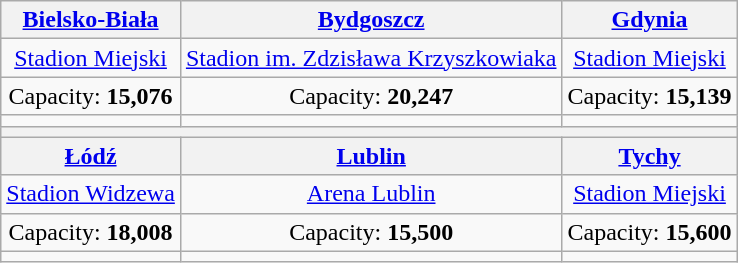<table class="wikitable" style="text-align:center">
<tr>
<th><a href='#'>Bielsko-Biała</a></th>
<th><a href='#'>Bydgoszcz</a></th>
<th><a href='#'>Gdynia</a></th>
</tr>
<tr>
<td><a href='#'>Stadion Miejski</a><br><strong></strong></td>
<td><a href='#'>Stadion im. Zdzisława Krzyszkowiaka</a><br><strong></strong></td>
<td><a href='#'>Stadion Miejski</a><br><strong></strong></td>
</tr>
<tr>
<td>Capacity: <strong>15,076</strong></td>
<td>Capacity: <strong>20,247</strong></td>
<td>Capacity: <strong>15,139</strong></td>
</tr>
<tr>
<td></td>
<td></td>
<td></td>
</tr>
<tr>
<th colspan="3"></th>
</tr>
<tr>
<th><a href='#'>Łódź</a></th>
<th><a href='#'>Lublin</a></th>
<th><a href='#'>Tychy</a></th>
</tr>
<tr>
<td><a href='#'>Stadion Widzewa</a><br><strong></strong></td>
<td><a href='#'>Arena Lublin</a><br><strong></strong></td>
<td><a href='#'>Stadion Miejski</a><br><strong></strong></td>
</tr>
<tr>
<td>Capacity: <strong>18,008</strong></td>
<td>Capacity: <strong>15,500</strong></td>
<td>Capacity: <strong>15,600</strong></td>
</tr>
<tr>
<td></td>
<td></td>
<td></td>
</tr>
</table>
